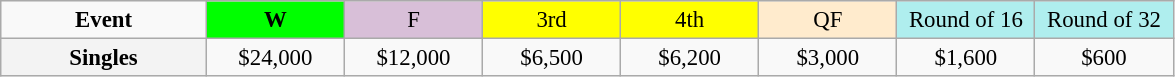<table class=wikitable style=font-size:95%;text-align:center>
<tr>
<td style="width:130px"><strong>Event</strong></td>
<td style="width:85px; background:lime"><strong>W</strong></td>
<td style="width:85px; background:thistle">F</td>
<td style="width:85px; background:#ffff00">3rd</td>
<td style="width:85px; background:#ffff00">4th</td>
<td style="width:85px; background:#ffebcd">QF</td>
<td style="width:85px; background:#afeeee">Round of 16</td>
<td style="width:85px; background:#afeeee">Round of 32</td>
</tr>
<tr>
<th style=background:#f3f3f3>Singles </th>
<td>$24,000</td>
<td>$12,000</td>
<td>$6,500</td>
<td>$6,200</td>
<td>$3,000</td>
<td>$1,600</td>
<td>$600</td>
</tr>
</table>
